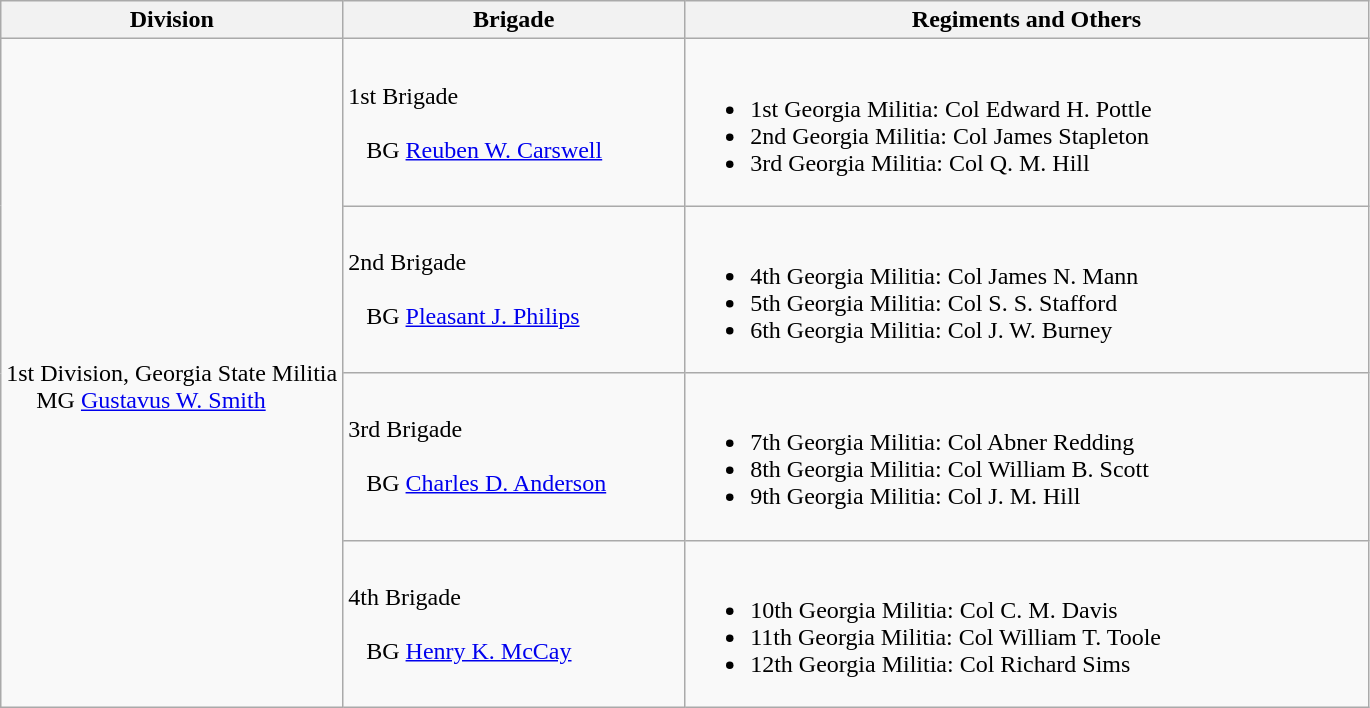<table class="wikitable">
<tr>
<th width=25%>Division</th>
<th width=25%>Brigade</th>
<th>Regiments and Others</th>
</tr>
<tr>
<td rowspan=4><br>1st Division, Georgia State Militia
<br>    
MG <a href='#'>Gustavus W. Smith</a></td>
<td>1st Brigade<br><br>  
BG <a href='#'>Reuben W. Carswell</a></td>
<td><br><ul><li>1st Georgia Militia: Col Edward H. Pottle</li><li>2nd Georgia Militia: Col James Stapleton</li><li>3rd Georgia Militia: Col Q. M. Hill</li></ul></td>
</tr>
<tr>
<td>2nd Brigade<br><br>  
BG <a href='#'>Pleasant J. Philips</a></td>
<td><br><ul><li>4th Georgia Militia: Col James N. Mann</li><li>5th Georgia Militia: Col S. S. Stafford</li><li>6th Georgia Militia: Col J. W. Burney</li></ul></td>
</tr>
<tr>
<td>3rd Brigade<br><br>  
BG <a href='#'>Charles D. Anderson</a></td>
<td><br><ul><li>7th Georgia Militia: Col Abner Redding</li><li>8th Georgia Militia: Col William B. Scott</li><li>9th Georgia Militia: Col J. M. Hill</li></ul></td>
</tr>
<tr>
<td>4th Brigade<br><br>  
BG <a href='#'>Henry K. McCay</a></td>
<td><br><ul><li>10th Georgia Militia: Col C. M. Davis</li><li>11th Georgia Militia: Col William T. Toole</li><li>12th Georgia Militia: Col Richard Sims</li></ul></td>
</tr>
</table>
